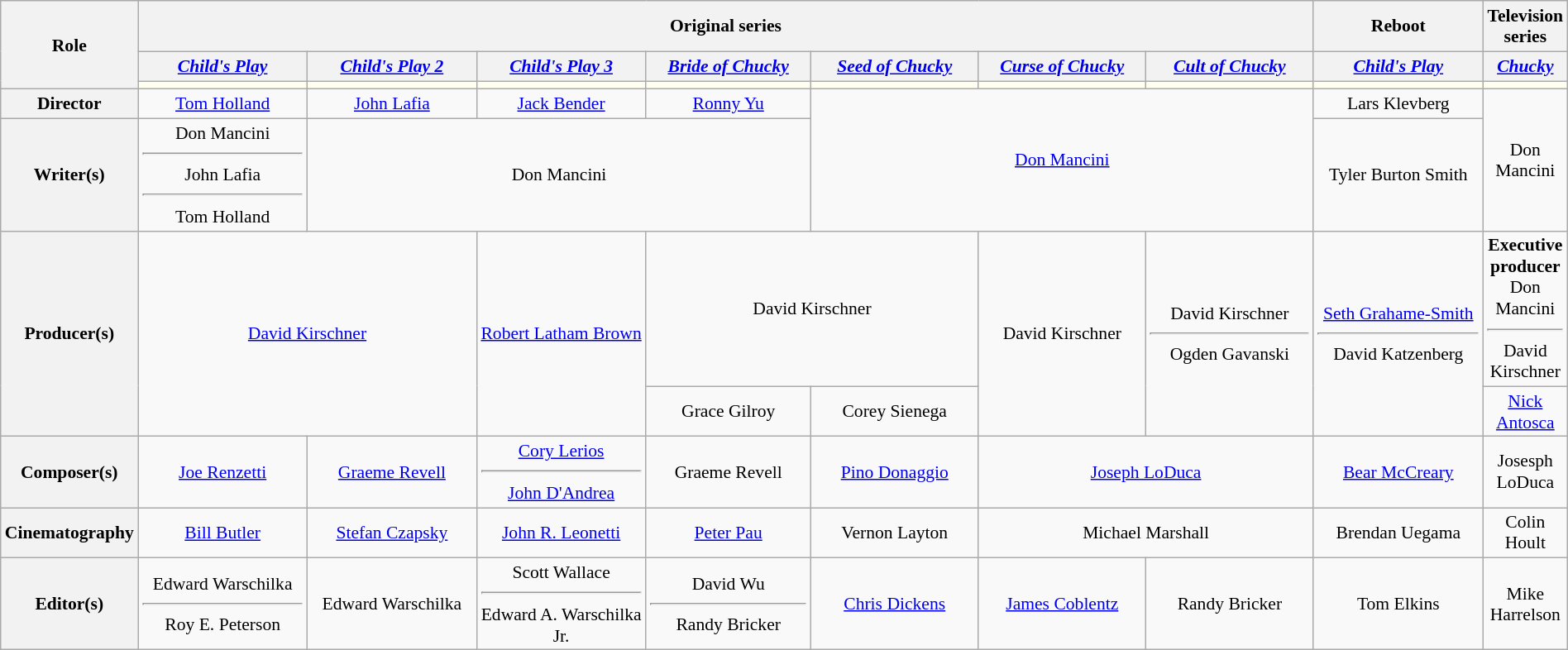<table class="wikitable" style="text-align:center; font-size:90%;" width=100%>
<tr>
<th rowspan="3">Role</th>
<th colspan="7">Original series</th>
<th>Reboot</th>
<th>Television series</th>
</tr>
<tr>
<th style="text-align:center; width:12%;"><em><a href='#'>Child's Play</a></em></th>
<th style="text-align:center; width:12%;"><em><a href='#'>Child's Play 2</a></em></th>
<th style="text-align:center; width:12%;"><em><a href='#'>Child's Play 3</a></em></th>
<th style="text-align:center; width:12%;"><em><a href='#'>Bride of Chucky</a></em></th>
<th style="text-align:center; width:12%;"><em><a href='#'>Seed of Chucky</a></em></th>
<th style="text-align:center; width:12%;"><em><a href='#'>Curse of Chucky</a></em></th>
<th style="text-align:center; width:12%;"><em><a href='#'>Cult of Chucky</a></em></th>
<th style="text-align:center; width:12%;"><em><a href='#'>Child's Play</a></em></th>
<th style="text-align:center; width:12%;"><em><a href='#'>Chucky</a></em></th>
</tr>
<tr>
<th style="background-color:ivory;"><span></span></th>
<th style="background-color:ivory;"><span></span></th>
<th style="background-color:ivory;"><span></span></th>
<th style="background-color:ivory;"><span></span></th>
<th style="background-color:ivory;"><span></span></th>
<th style="background-color:ivory;"><span></span></th>
<th style="background-color:ivory;"><span></span></th>
<th Style="background-color:ivory;"><span></span></th>
<th style="background-color:ivory;"><span></span></th>
</tr>
<tr>
<th>Director</th>
<td><a href='#'>Tom Holland</a></td>
<td><a href='#'>John Lafia</a></td>
<td><a href='#'>Jack Bender</a></td>
<td><a href='#'>Ronny Yu</a></td>
<td colspan="3" rowspan="2"><a href='#'>Don Mancini</a></td>
<td>Lars Klevberg</td>
<td rowspan="2">Don Mancini</td>
</tr>
<tr>
<th>Writer(s)</th>
<td>Don Mancini <hr>John Lafia<hr>Tom Holland</td>
<td colspan="3">Don Mancini</td>
<td>Tyler Burton Smith</td>
</tr>
<tr>
<th rowspan="2">Producer(s)</th>
<td rowspan="2" colspan="2"><a href='#'>David Kirschner</a></td>
<td rowspan="2"><a href='#'>Robert Latham Brown</a></td>
<td colspan="2">David Kirschner</td>
<td rowspan="2">David Kirschner</td>
<td rowspan="2">David Kirschner<hr>Ogden Gavanski</td>
<td rowspan="2"><a href='#'>Seth Grahame-Smith</a> <hr>David Katzenberg</td>
<td><strong>Executive producer</strong> <br>Don Mancini <hr>David Kirschner</td>
</tr>
<tr>
<td>Grace Gilroy</td>
<td>Corey Sienega</td>
<td><a href='#'>Nick Antosca</a></td>
</tr>
<tr>
<th>Composer(s)</th>
<td><a href='#'>Joe Renzetti</a></td>
<td><a href='#'>Graeme Revell</a></td>
<td><a href='#'>Cory Lerios</a><hr><a href='#'>John D'Andrea</a></td>
<td>Graeme Revell</td>
<td><a href='#'>Pino Donaggio</a></td>
<td colspan="2"><a href='#'>Joseph LoDuca</a></td>
<td><a href='#'>Bear McCreary</a></td>
<td>Josesph LoDuca</td>
</tr>
<tr>
<th>Cinematography</th>
<td><a href='#'>Bill Butler</a></td>
<td><a href='#'>Stefan Czapsky</a></td>
<td><a href='#'>John R. Leonetti</a></td>
<td><a href='#'>Peter Pau</a></td>
<td>Vernon Layton</td>
<td colspan="2">Michael Marshall</td>
<td>Brendan Uegama</td>
<td>Colin Hoult</td>
</tr>
<tr>
<th>Editor(s)</th>
<td>Edward Warschilka<hr>Roy E. Peterson</td>
<td>Edward Warschilka</td>
<td>Scott Wallace<hr>Edward A. Warschilka Jr.</td>
<td>David Wu<hr>Randy Bricker</td>
<td><a href='#'>Chris Dickens</a></td>
<td><a href='#'>James Coblentz</a></td>
<td>Randy Bricker</td>
<td>Tom Elkins</td>
<td>Mike Harrelson</td>
</tr>
</table>
